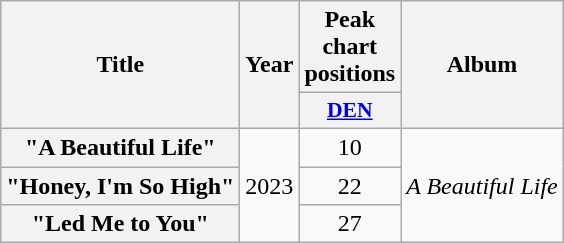<table class="wikitable plainrowheaders" style="text-align:center;">
<tr>
<th scope="col" rowspan="2">Title</th>
<th scope="col" rowspan="2">Year</th>
<th scope="col" colspan="1">Peak chart positions</th>
<th scope="col" rowspan="2">Album</th>
</tr>
<tr>
<th scope="col" style="width:2.5em;font-size:90%;"><a href='#'>DEN</a><br></th>
</tr>
<tr>
<th scope="row">"A Beautiful Life"</th>
<td rowspan="3">2023</td>
<td>10</td>
<td rowspan="3"><em>A Beautiful Life</em></td>
</tr>
<tr>
<th scope="row">"Honey, I'm So High"</th>
<td>22</td>
</tr>
<tr>
<th scope="row">"Led Me to You"</th>
<td>27</td>
</tr>
</table>
